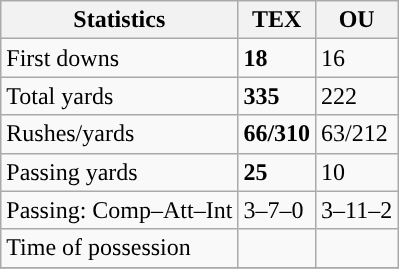<table class="wikitable" style="float: left;">
<tr>
<th>Statistics</th>
<th>TEX</th>
<th>OU</th>
</tr>
<tr>
<td>First downs</td>
<td><strong>18</strong></td>
<td>16</td>
</tr>
<tr>
<td>Total yards</td>
<td><strong>335</strong></td>
<td>222</td>
</tr>
<tr>
<td>Rushes/yards</td>
<td><strong>66/310</strong></td>
<td>63/212</td>
</tr>
<tr>
<td>Passing yards</td>
<td><strong>25</strong></td>
<td>10</td>
</tr>
<tr>
<td>Passing: Comp–Att–Int</td>
<td>3–7–0</td>
<td>3–11–2</td>
</tr>
<tr>
<td>Time of possession</td>
<td></td>
<td></td>
</tr>
<tr>
</tr>
</table>
